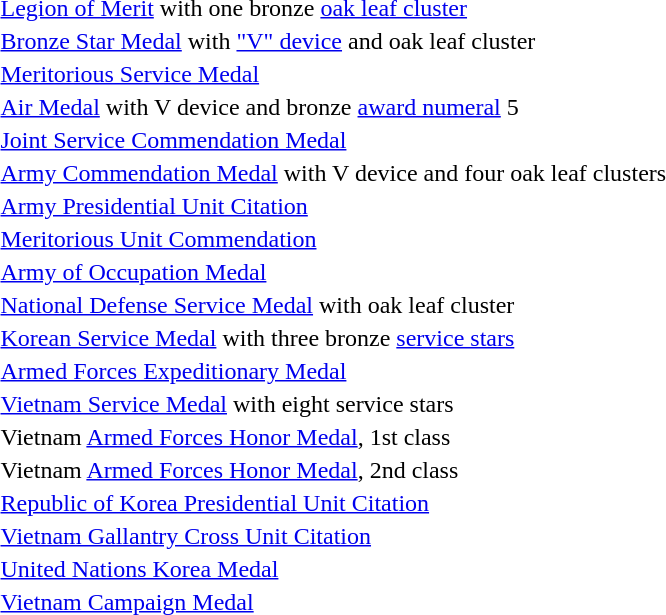<table>
<tr>
<td></td>
<td><a href='#'>Legion of Merit</a> with one bronze <a href='#'>oak leaf cluster</a></td>
</tr>
<tr>
<td></td>
<td><a href='#'>Bronze Star Medal</a> with <a href='#'>"V" device</a> and oak leaf cluster</td>
</tr>
<tr>
<td></td>
<td><a href='#'>Meritorious Service Medal</a></td>
</tr>
<tr>
<td><span></span><span></span></td>
<td><a href='#'>Air Medal</a> with V device and bronze <a href='#'>award numeral</a> 5</td>
</tr>
<tr>
<td></td>
<td><a href='#'>Joint Service Commendation Medal</a></td>
</tr>
<tr>
<td></td>
<td><a href='#'>Army Commendation Medal</a> with V device and four oak leaf clusters</td>
</tr>
<tr>
<td></td>
<td><a href='#'>Army Presidential Unit Citation</a></td>
</tr>
<tr>
<td></td>
<td><a href='#'>Meritorious Unit Commendation</a></td>
</tr>
<tr>
<td></td>
<td><a href='#'>Army of Occupation Medal</a></td>
</tr>
<tr>
<td></td>
<td><a href='#'>National Defense Service Medal</a> with oak leaf cluster</td>
</tr>
<tr>
<td></td>
<td><a href='#'>Korean Service Medal</a> with three bronze <a href='#'>service stars</a></td>
</tr>
<tr>
<td></td>
<td><a href='#'>Armed Forces Expeditionary Medal</a></td>
</tr>
<tr>
<td></td>
<td><a href='#'>Vietnam Service Medal</a> with eight service stars</td>
</tr>
<tr>
<td></td>
<td>Vietnam <a href='#'>Armed Forces Honor Medal</a>, 1st class</td>
</tr>
<tr>
<td></td>
<td>Vietnam <a href='#'>Armed Forces Honor Medal</a>, 2nd class</td>
</tr>
<tr>
<td></td>
<td><a href='#'>Republic of Korea Presidential Unit Citation</a></td>
</tr>
<tr>
<td></td>
<td><a href='#'>Vietnam Gallantry Cross Unit Citation</a></td>
</tr>
<tr>
<td></td>
<td><a href='#'>United Nations Korea Medal</a></td>
</tr>
<tr>
<td></td>
<td><a href='#'>Vietnam Campaign Medal</a></td>
</tr>
</table>
